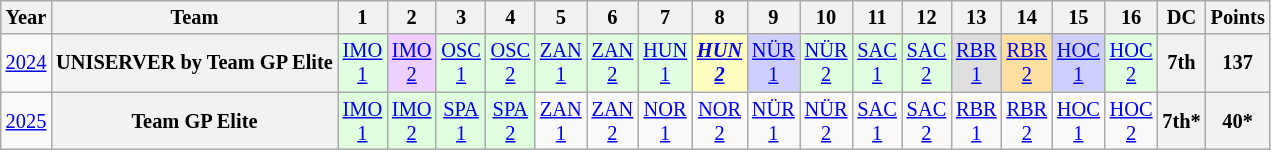<table class="wikitable" style="text-align:center; font-size:85%">
<tr>
<th>Year</th>
<th>Team</th>
<th>1</th>
<th>2</th>
<th>3</th>
<th>4</th>
<th>5</th>
<th>6</th>
<th>7</th>
<th>8</th>
<th>9</th>
<th>10</th>
<th>11</th>
<th>12</th>
<th>13</th>
<th>14</th>
<th>15</th>
<th>16</th>
<th>DC</th>
<th>Points</th>
</tr>
<tr>
<td><a href='#'>2024</a></td>
<th>UNISERVER by Team GP Elite</th>
<td style="background:#DFFFDF;"><a href='#'>IMO<br>1</a><br></td>
<td style="background:#EFCFFF;"><a href='#'>IMO<br>2</a><br></td>
<td style="background:#DFFFDF;"><a href='#'>OSC<br>1</a><br></td>
<td style="background:#DFFFDF;"><a href='#'>OSC<br>2</a><br></td>
<td style="background:#DFFFDF;"><a href='#'>ZAN<br>1</a><br></td>
<td style="background:#DFFFDF;"><a href='#'>ZAN<br>2</a><br></td>
<td style="background:#DFFFDF;"><a href='#'>HUN<br>1</a><br></td>
<td style="background:#FFFFBF;"><strong><em><a href='#'>HUN<br>2</a></em></strong><br></td>
<td style="background:#CFCFFF;"><a href='#'>NÜR<br>1</a><br></td>
<td style="background:#DFFFDF;"><a href='#'>NÜR<br>2</a><br></td>
<td style="background:#DFFFDF;"><a href='#'>SAC<br>1</a><br></td>
<td style="background:#DFFFDF;"><a href='#'>SAC<br>2</a><br></td>
<td style="background:#DFDFDF;"><a href='#'>RBR<br>1</a><br></td>
<td style="background:#FFDF9F;"><a href='#'>RBR<br>2</a><br></td>
<td style="background:#CFCFFF;"><a href='#'>HOC<br>1</a><br></td>
<td style="background:#DFFFDF;"><a href='#'>HOC<br>2</a><br></td>
<th>7th</th>
<th>137</th>
</tr>
<tr>
<td><a href='#'>2025</a></td>
<th>Team GP Elite</th>
<td style="background:#DFFFDF;"><a href='#'>IMO<br>1</a><br></td>
<td style="background:#DFFFDF;"><a href='#'>IMO<br>2</a><br></td>
<td style="background:#DFFFDF;"><a href='#'>SPA<br>1</a><br></td>
<td style="background:#DFFFDF;"><a href='#'>SPA<br>2</a><br></td>
<td style="background:#;"><a href='#'>ZAN<br>1</a></td>
<td style="background:#;"><a href='#'>ZAN<br>2</a></td>
<td style="background:#;"><a href='#'>NOR<br>1</a></td>
<td style="background:#;"><a href='#'>NOR<br>2</a></td>
<td style="background:#;"><a href='#'>NÜR<br>1</a></td>
<td style="background:#;"><a href='#'>NÜR<br>2</a></td>
<td style="background:#;"><a href='#'>SAC<br>1</a></td>
<td style="background:#;"><a href='#'>SAC<br>2</a></td>
<td style="background:#;"><a href='#'>RBR<br>1</a></td>
<td style="background:#;"><a href='#'>RBR<br>2</a></td>
<td style="background:#;"><a href='#'>HOC<br>1</a></td>
<td style="background:#;"><a href='#'>HOC<br>2</a></td>
<th>7th*</th>
<th>40*</th>
</tr>
</table>
